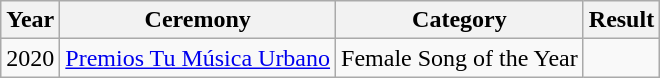<table class="wikitable plainrowheaders">
<tr>
<th scope="col">Year</th>
<th scope="col">Ceremony</th>
<th scope="col">Category</th>
<th scope="col">Result</th>
</tr>
<tr>
<td rowspan="1">2020</td>
<td><a href='#'>Premios Tu Música Urbano</a></td>
<td>Female Song of the Year</td>
<td></td>
</tr>
</table>
